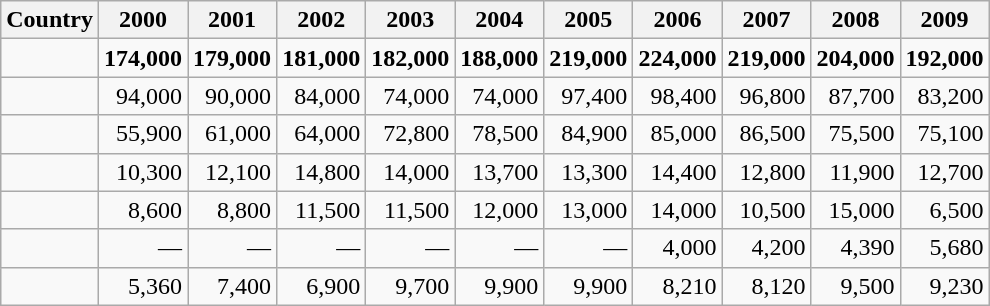<table class="wikitable sortable static-row-numbers" style="text-align:right;">
<tr class="static-row-header" style="text-align:center;vertical-align:bottom;">
<th>Country</th>
<th>2000</th>
<th>2001</th>
<th>2002</th>
<th>2003</th>
<th>2004</th>
<th>2005</th>
<th>2006</th>
<th>2007</th>
<th>2008</th>
<th>2009</th>
</tr>
<tr class="static-row-header " style="font-weight:bold;">
<td> </td>
<td>174,000</td>
<td>179,000</td>
<td>181,000</td>
<td>182,000</td>
<td>188,000</td>
<td>219,000</td>
<td>224,000</td>
<td>219,000</td>
<td>204,000</td>
<td>192,000</td>
</tr>
<tr>
<td></td>
<td>94,000</td>
<td>90,000</td>
<td>84,000</td>
<td>74,000</td>
<td>74,000</td>
<td>97,400</td>
<td>98,400</td>
<td>96,800</td>
<td>87,700</td>
<td>83,200</td>
</tr>
<tr>
<td></td>
<td>55,900</td>
<td>61,000</td>
<td>64,000</td>
<td>72,800</td>
<td>78,500</td>
<td>84,900</td>
<td>85,000</td>
<td>86,500</td>
<td>75,500</td>
<td>75,100</td>
</tr>
<tr>
<td></td>
<td>10,300</td>
<td>12,100</td>
<td>14,800</td>
<td>14,000</td>
<td>13,700</td>
<td>13,300</td>
<td>14,400</td>
<td>12,800</td>
<td>11,900</td>
<td>12,700</td>
</tr>
<tr>
<td></td>
<td>8,600</td>
<td>8,800</td>
<td>11,500</td>
<td>11,500</td>
<td>12,000</td>
<td>13,000</td>
<td>14,000</td>
<td>10,500</td>
<td>15,000</td>
<td>6,500</td>
</tr>
<tr>
<td></td>
<td>—</td>
<td>—</td>
<td>—</td>
<td>—</td>
<td>—</td>
<td>—</td>
<td>4,000</td>
<td>4,200</td>
<td>4,390</td>
<td>5,680</td>
</tr>
<tr>
<td> </td>
<td>5,360</td>
<td>7,400</td>
<td>6,900</td>
<td>9,700</td>
<td>9,900</td>
<td>9,900</td>
<td>8,210</td>
<td>8,120</td>
<td>9,500</td>
<td>9,230</td>
</tr>
</table>
